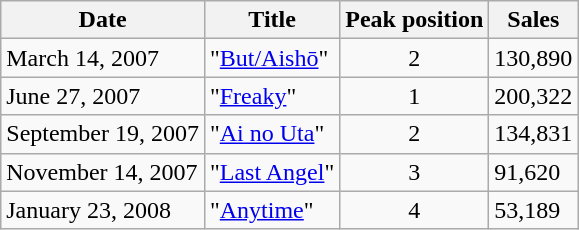<table class="wikitable">
<tr>
<th>Date</th>
<th>Title</th>
<th>Peak position</th>
<th>Sales</th>
</tr>
<tr>
<td>March 14, 2007</td>
<td>"<a href='#'>But/Aishō</a>"</td>
<td style="text-align:center;">2</td>
<td>130,890</td>
</tr>
<tr>
<td>June 27, 2007</td>
<td>"<a href='#'>Freaky</a>"</td>
<td style="text-align:center;">1</td>
<td>200,322</td>
</tr>
<tr>
<td>September 19, 2007</td>
<td>"<a href='#'>Ai no Uta</a>"</td>
<td style="text-align:center;">2</td>
<td>134,831</td>
</tr>
<tr>
<td>November 14, 2007</td>
<td>"<a href='#'>Last Angel</a>"</td>
<td style="text-align:center;">3</td>
<td>91,620</td>
</tr>
<tr>
<td>January 23, 2008</td>
<td>"<a href='#'>Anytime</a>"</td>
<td style="text-align:center;">4</td>
<td>53,189</td>
</tr>
</table>
